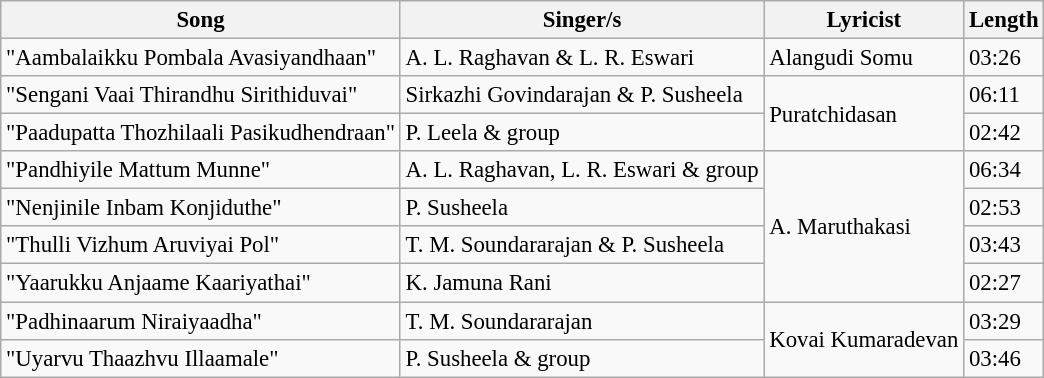<table class="wikitable" style="font-size:95%;">
<tr>
<th>Song</th>
<th>Singer/s</th>
<th>Lyricist</th>
<th>Length</th>
</tr>
<tr>
<td>"Aambalaikku Pombala Avasiyandhaan"</td>
<td>A. L. Raghavan & L. R. Eswari</td>
<td>Alangudi Somu</td>
<td>03:26</td>
</tr>
<tr>
<td>"Sengani Vaai Thirandhu Sirithiduvai"</td>
<td>Sirkazhi Govindarajan & P. Susheela</td>
<td rowspan=2>Puratchidasan</td>
<td>06:11</td>
</tr>
<tr>
<td>"Paadupatta Thozhilaali Pasikudhendraan"</td>
<td>P. Leela & group</td>
<td>02:42</td>
</tr>
<tr>
<td>"Pandhiyile Mattum Munne"</td>
<td>A. L. Raghavan, L. R. Eswari & group</td>
<td rowspan=4>A. Maruthakasi</td>
<td>06:34</td>
</tr>
<tr>
<td>"Nenjinile Inbam Konjiduthe"</td>
<td>P. Susheela</td>
<td>02:53</td>
</tr>
<tr>
<td>"Thulli Vizhum Aruviyai Pol"</td>
<td>T. M. Soundararajan & P. Susheela</td>
<td>03:43</td>
</tr>
<tr>
<td>"Yaarukku Anjaame Kaariyathai"</td>
<td>K. Jamuna Rani</td>
<td>02:27</td>
</tr>
<tr>
<td>"Padhinaarum Niraiyaadha"</td>
<td>T. M. Soundararajan</td>
<td rowspan=2>Kovai Kumaradevan</td>
<td>03:29</td>
</tr>
<tr>
<td>"Uyarvu Thaazhvu Illaamale"</td>
<td>P. Susheela & group</td>
<td>03:46</td>
</tr>
</table>
